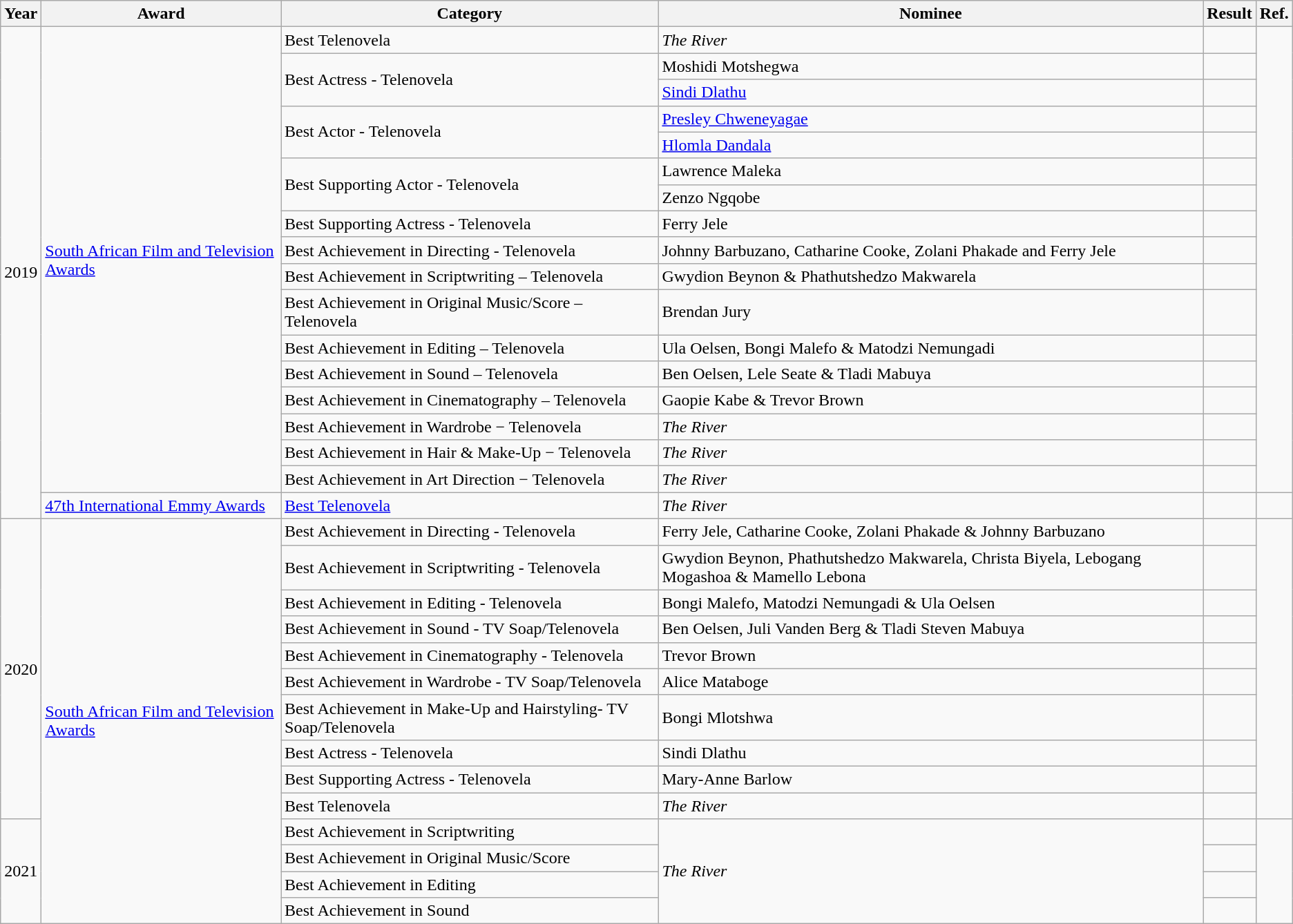<table class="wikitable sortable">
<tr>
<th>Year</th>
<th>Award</th>
<th>Category</th>
<th>Nominee</th>
<th>Result</th>
<th>Ref.</th>
</tr>
<tr>
<td rowspan="18">2019</td>
<td rowspan="17"><a href='#'>South African Film and Television Awards</a></td>
<td>Best Telenovela</td>
<td><em>The River</em></td>
<td></td>
<td rowspan="17"></td>
</tr>
<tr>
<td rowspan="2">Best Actress - Telenovela</td>
<td>Moshidi Motshegwa</td>
<td></td>
</tr>
<tr>
<td><a href='#'>Sindi Dlathu</a></td>
<td></td>
</tr>
<tr>
<td rowspan="2">Best Actor - Telenovela</td>
<td><a href='#'>Presley Chweneyagae</a></td>
<td></td>
</tr>
<tr>
<td><a href='#'>Hlomla Dandala</a></td>
<td></td>
</tr>
<tr>
<td rowspan="2">Best Supporting Actor - Telenovela</td>
<td>Lawrence Maleka</td>
<td></td>
</tr>
<tr>
<td>Zenzo Ngqobe</td>
<td></td>
</tr>
<tr>
<td>Best Supporting Actress - Telenovela</td>
<td>Ferry Jele</td>
<td></td>
</tr>
<tr>
<td>Best Achievement in Directing - Telenovela</td>
<td>Johnny Barbuzano, Catharine Cooke, Zolani Phakade and Ferry Jele</td>
<td></td>
</tr>
<tr>
<td>Best Achievement in Scriptwriting – Telenovela</td>
<td>Gwydion Beynon & Phathutshedzo Makwarela</td>
<td></td>
</tr>
<tr>
<td>Best Achievement in Original Music/Score – Telenovela</td>
<td>Brendan Jury</td>
<td></td>
</tr>
<tr>
<td>Best Achievement in Editing – Telenovela</td>
<td>Ula Oelsen, Bongi Malefo & Matodzi Nemungadi</td>
<td></td>
</tr>
<tr>
<td>Best Achievement in Sound – Telenovela</td>
<td>Ben Oelsen, Lele Seate & Tladi Mabuya</td>
<td></td>
</tr>
<tr>
<td>Best Achievement in Cinematography – Telenovela</td>
<td>Gaopie Kabe & Trevor Brown</td>
<td></td>
</tr>
<tr>
<td>Best Achievement in Wardrobe − Telenovela</td>
<td><em>The River</em></td>
<td></td>
</tr>
<tr>
<td>Best Achievement in Hair & Make-Up − Telenovela</td>
<td><em>The River</em></td>
<td></td>
</tr>
<tr>
<td>Best Achievement in Art Direction − Telenovela</td>
<td><em>The River</em></td>
<td></td>
</tr>
<tr>
<td><a href='#'>47th International Emmy Awards</a></td>
<td><a href='#'>Best Telenovela</a></td>
<td><em>The River</em></td>
<td></td>
<td></td>
</tr>
<tr>
<td rowspan="10">2020</td>
<td rowspan="17"><a href='#'>South African Film and Television Awards</a></td>
<td>Best Achievement in Directing - Telenovela</td>
<td>Ferry Jele, Catharine Cooke, Zolani Phakade & Johnny Barbuzano</td>
<td></td>
<td rowspan="10"></td>
</tr>
<tr>
<td>Best Achievement in Scriptwriting - Telenovela</td>
<td>Gwydion Beynon, Phathutshedzo Makwarela, Christa Biyela, Lebogang Mogashoa & Mamello Lebona</td>
<td></td>
</tr>
<tr>
<td>Best Achievement in Editing - Telenovela</td>
<td>Bongi Malefo, Matodzi Nemungadi & Ula Oelsen</td>
<td></td>
</tr>
<tr>
<td>Best Achievement in Sound - TV Soap/Telenovela</td>
<td>Ben Oelsen, Juli Vanden Berg & Tladi Steven Mabuya</td>
<td></td>
</tr>
<tr>
<td>Best Achievement in Cinematography - Telenovela</td>
<td>Trevor Brown</td>
<td></td>
</tr>
<tr>
<td>Best Achievement in Wardrobe - TV Soap/Telenovela</td>
<td>Alice Mataboge</td>
<td></td>
</tr>
<tr>
<td>Best Achievement in Make-Up and Hairstyling- TV Soap/Telenovela</td>
<td>Bongi Mlotshwa</td>
<td></td>
</tr>
<tr>
<td>Best Actress - Telenovela</td>
<td>Sindi Dlathu</td>
<td></td>
</tr>
<tr>
<td>Best Supporting Actress - Telenovela</td>
<td>Mary-Anne Barlow</td>
<td></td>
</tr>
<tr>
<td>Best Telenovela</td>
<td><em>The River</em></td>
<td></td>
</tr>
<tr>
<td rowspan="4">2021</td>
<td>Best Achievement in Scriptwriting</td>
<td rowspan="4"><em>The River</em></td>
<td></td>
<td rowspan="4"></td>
</tr>
<tr>
<td>Best Achievement in Original Music/Score</td>
<td></td>
</tr>
<tr>
<td>Best Achievement in Editing</td>
<td></td>
</tr>
<tr>
<td>Best Achievement in Sound</td>
<td></td>
</tr>
</table>
